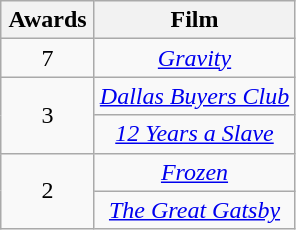<table class="wikitable" style="text-align: center;">
<tr>
<th width="55">Awards</th>
<th align="center">Film</th>
</tr>
<tr>
<td style="text-align:center">7</td>
<td><em><a href='#'>Gravity</a></em></td>
</tr>
<tr>
<td rowspan=2 style="text-align:center">3</td>
<td><em><a href='#'>Dallas Buyers Club</a></em></td>
</tr>
<tr>
<td><em><a href='#'>12 Years a Slave</a></em></td>
</tr>
<tr>
<td rowspan=2 style="text-align:center">2</td>
<td><em><a href='#'>Frozen</a></em></td>
</tr>
<tr>
<td><em><a href='#'>The Great Gatsby</a></em></td>
</tr>
</table>
